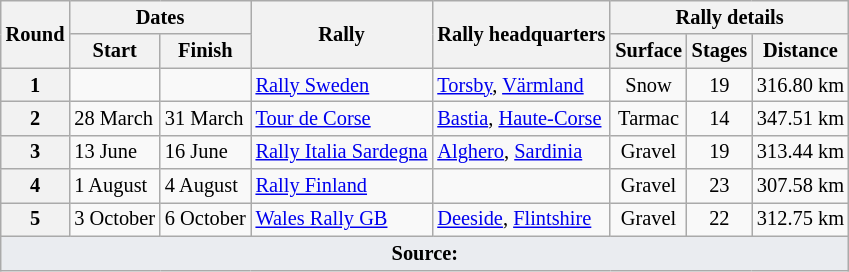<table class="wikitable" style="font-size: 85%;">
<tr>
<th rowspan="2">Round</th>
<th colspan="2">Dates</th>
<th rowspan="2">Rally</th>
<th rowspan="2">Rally headquarters</th>
<th colspan="3">Rally details</th>
</tr>
<tr>
<th>Start</th>
<th>Finish</th>
<th>Surface</th>
<th>Stages</th>
<th>Distance</th>
</tr>
<tr>
<th>1</th>
<td></td>
<td></td>
<td> <a href='#'>Rally Sweden</a></td>
<td><a href='#'>Torsby</a>, <a href='#'>Värmland</a></td>
<td align=center>Snow</td>
<td align=center>19</td>
<td align=center>316.80 km</td>
</tr>
<tr>
<th>2</th>
<td>28 March</td>
<td>31 March</td>
<td> <a href='#'>Tour de Corse</a></td>
<td><a href='#'>Bastia</a>, <a href='#'>Haute-Corse</a></td>
<td align=center>Tarmac</td>
<td align=center>14</td>
<td align=center>347.51 km</td>
</tr>
<tr>
<th>3</th>
<td>13 June</td>
<td>16 June</td>
<td nowrap> <a href='#'>Rally Italia Sardegna</a></td>
<td><a href='#'>Alghero</a>, <a href='#'>Sardinia</a></td>
<td align=center>Gravel</td>
<td align=center>19</td>
<td align=center>313.44 km</td>
</tr>
<tr>
<th>4</th>
<td>1 August</td>
<td>4 August</td>
<td> <a href='#'>Rally Finland</a></td>
<td></td>
<td align=center>Gravel</td>
<td align=center>23</td>
<td align=center>307.58 km</td>
</tr>
<tr>
<th>5</th>
<td>3 October</td>
<td>6 October</td>
<td> <a href='#'>Wales Rally GB</a></td>
<td><a href='#'>Deeside</a>, <a href='#'>Flintshire</a></td>
<td align=center>Gravel</td>
<td align=center>22</td>
<td align=center>312.75 km</td>
</tr>
<tr>
<td style="background-color:#EAECF0; text-align:center" colspan="8"><strong>Source:</strong></td>
</tr>
</table>
